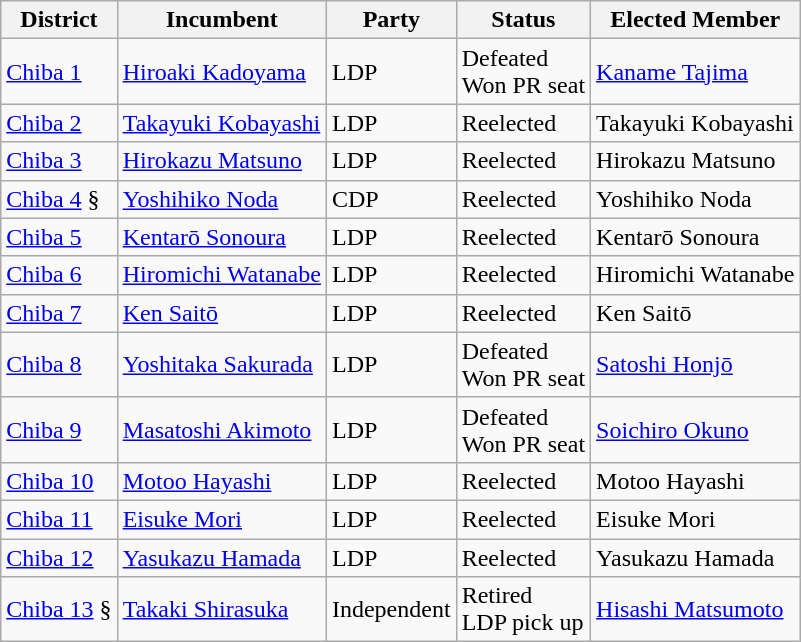<table class="wikitable">
<tr>
<th>District</th>
<th>Incumbent</th>
<th>Party</th>
<th>Status</th>
<th>Elected Member</th>
</tr>
<tr>
<td><a href='#'>Chiba 1</a></td>
<td><a href='#'>Hiroaki Kadoyama</a></td>
<td>LDP</td>
<td>Defeated<br>Won PR seat</td>
<td><a href='#'>Kaname Tajima</a></td>
</tr>
<tr>
<td><a href='#'>Chiba 2</a></td>
<td><a href='#'>Takayuki Kobayashi</a></td>
<td>LDP</td>
<td>Reelected</td>
<td>Takayuki Kobayashi</td>
</tr>
<tr>
<td><a href='#'>Chiba 3</a></td>
<td><a href='#'>Hirokazu Matsuno</a></td>
<td>LDP</td>
<td>Reelected</td>
<td>Hirokazu Matsuno</td>
</tr>
<tr>
<td><a href='#'>Chiba 4</a> §</td>
<td><a href='#'>Yoshihiko Noda</a></td>
<td>CDP</td>
<td>Reelected</td>
<td>Yoshihiko Noda</td>
</tr>
<tr>
<td><a href='#'>Chiba 5</a></td>
<td><a href='#'>Kentarō Sonoura</a></td>
<td>LDP</td>
<td>Reelected</td>
<td>Kentarō Sonoura</td>
</tr>
<tr>
<td><a href='#'>Chiba 6</a></td>
<td><a href='#'>Hiromichi Watanabe</a></td>
<td>LDP</td>
<td>Reelected</td>
<td>Hiromichi Watanabe</td>
</tr>
<tr>
<td><a href='#'>Chiba 7</a></td>
<td><a href='#'>Ken Saitō</a></td>
<td>LDP</td>
<td>Reelected</td>
<td>Ken Saitō</td>
</tr>
<tr>
<td><a href='#'>Chiba 8</a></td>
<td><a href='#'>Yoshitaka Sakurada</a></td>
<td>LDP</td>
<td>Defeated<br>Won PR seat</td>
<td><a href='#'>Satoshi Honjō</a></td>
</tr>
<tr>
<td><a href='#'>Chiba 9</a></td>
<td><a href='#'>Masatoshi Akimoto</a></td>
<td>LDP</td>
<td>Defeated<br>Won PR seat</td>
<td><a href='#'>Soichiro Okuno</a></td>
</tr>
<tr>
<td><a href='#'>Chiba 10</a></td>
<td><a href='#'>Motoo Hayashi</a></td>
<td>LDP</td>
<td>Reelected</td>
<td>Motoo Hayashi</td>
</tr>
<tr>
<td><a href='#'>Chiba 11</a></td>
<td><a href='#'>Eisuke Mori</a></td>
<td>LDP</td>
<td>Reelected</td>
<td>Eisuke Mori</td>
</tr>
<tr>
<td><a href='#'>Chiba 12</a></td>
<td><a href='#'>Yasukazu Hamada</a></td>
<td>LDP</td>
<td>Reelected</td>
<td>Yasukazu Hamada</td>
</tr>
<tr>
<td><a href='#'>Chiba 13</a> §</td>
<td><a href='#'>Takaki Shirasuka</a></td>
<td>Independent</td>
<td>Retired<br>LDP pick up</td>
<td><a href='#'>Hisashi Matsumoto</a></td>
</tr>
</table>
